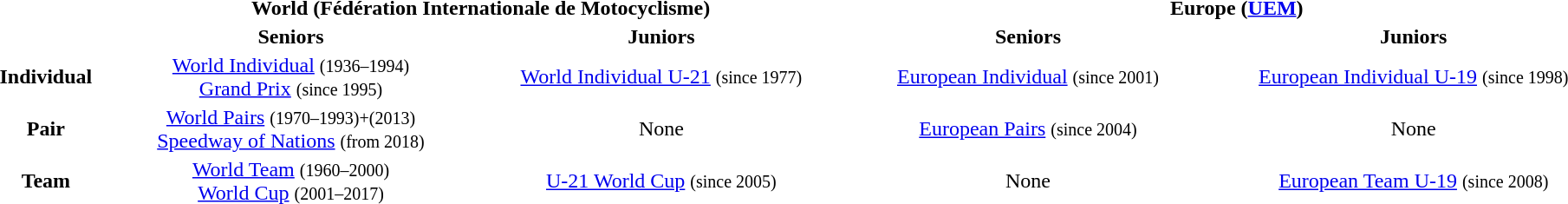<table class="toccolours" style="text-align: center; width: 100%">
<tr>
<th rowspan=2></th>
<th colspan=2>World (Fédération Internationale de Motocyclisme)</th>
<th colspan=2>Europe (<a href='#'>UEM</a>)</th>
</tr>
<tr>
<th>Seniors</th>
<th>Juniors</th>
<th>Seniors</th>
<th>Juniors</th>
</tr>
<tr>
<th>Individual</th>
<td><a href='#'>World Individual</a> <small>(1936–1994)</small><br><a href='#'>Grand Prix</a> <small>(since 1995)</small></td>
<td><a href='#'>World Individual U-21</a> <small>(since 1977)</small></td>
<td><a href='#'>European Individual</a> <small>(since 2001)</small></td>
<td><a href='#'>European Individual U-19</a> <small>(since 1998)</small></td>
</tr>
<tr>
<th>Pair</th>
<td><a href='#'>World Pairs</a> <small>(1970–1993)+(2013)</small><br><a href='#'>Speedway of Nations</a> <small>(from 2018)</small></td>
<td>None</td>
<td><a href='#'>European Pairs</a> <small>(since 2004)</small></td>
<td>None</td>
</tr>
<tr>
<th>Team</th>
<td><a href='#'>World Team</a> <small>(1960–2000)</small><br><a href='#'>World Cup</a> <small>(2001–2017)</small></td>
<td><a href='#'>U-21 World Cup</a> <small>(since 2005)</small></td>
<td>None</td>
<td><a href='#'>European Team U-19</a> <small>(since 2008)</small></td>
</tr>
</table>
